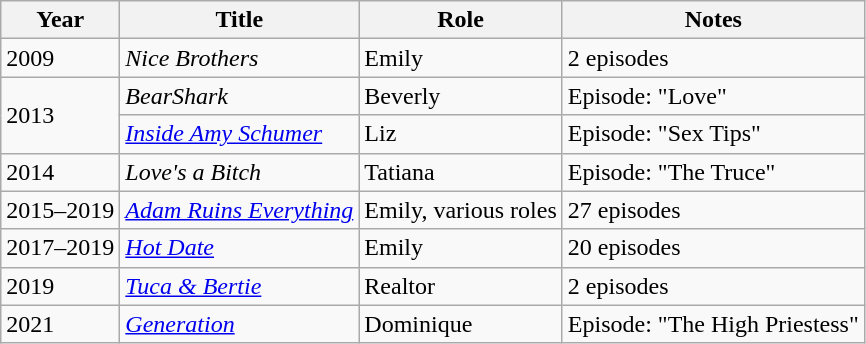<table class="wikitable sortable">
<tr>
<th>Year</th>
<th>Title</th>
<th>Role</th>
<th>Notes</th>
</tr>
<tr>
<td>2009</td>
<td><em>Nice Brothers</em></td>
<td>Emily</td>
<td>2 episodes</td>
</tr>
<tr>
<td rowspan="2">2013</td>
<td><em>BearShark</em></td>
<td>Beverly</td>
<td>Episode: "Love"</td>
</tr>
<tr>
<td><em><a href='#'>Inside Amy Schumer</a></em></td>
<td>Liz</td>
<td>Episode: "Sex Tips"</td>
</tr>
<tr>
<td>2014</td>
<td><em>Love's a Bitch</em></td>
<td>Tatiana</td>
<td>Episode: "The Truce"</td>
</tr>
<tr>
<td>2015–2019</td>
<td><em><a href='#'>Adam Ruins Everything</a></em></td>
<td>Emily, various roles</td>
<td>27 episodes</td>
</tr>
<tr>
<td>2017–2019</td>
<td><em><a href='#'>Hot Date</a></em></td>
<td>Emily</td>
<td>20 episodes</td>
</tr>
<tr>
<td>2019</td>
<td><em><a href='#'>Tuca & Bertie</a></em></td>
<td>Realtor</td>
<td>2 episodes</td>
</tr>
<tr>
<td>2021</td>
<td><a href='#'><em>Generation</em></a></td>
<td>Dominique</td>
<td>Episode: "The High Priestess"</td>
</tr>
</table>
